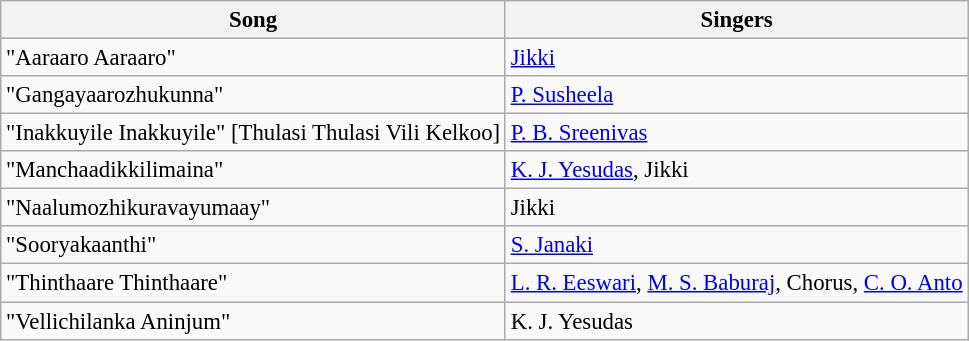<table class="wikitable" style="font-size:95%;">
<tr>
<th>Song</th>
<th>Singers</th>
</tr>
<tr>
<td>"Aaraaro Aaraaro"</td>
<td><a href='#'>Jikki</a></td>
</tr>
<tr>
<td>"Gangayaarozhukunna"</td>
<td><a href='#'>P. Susheela</a></td>
</tr>
<tr>
<td>"Inakkuyile Inakkuyile" [Thulasi Thulasi Vili Kelkoo]</td>
<td><a href='#'>P. B. Sreenivas</a></td>
</tr>
<tr>
<td>"Manchaadikkilimaina"</td>
<td><a href='#'>K. J. Yesudas</a>, Jikki</td>
</tr>
<tr>
<td>"Naalumozhikuravayumaay"</td>
<td>Jikki</td>
</tr>
<tr>
<td>"Sooryakaanthi"</td>
<td><a href='#'>S. Janaki</a></td>
</tr>
<tr>
<td>"Thinthaare Thinthaare"</td>
<td><a href='#'>L. R. Eeswari</a>, <a href='#'>M. S. Baburaj</a>, Chorus, <a href='#'>C. O. Anto</a></td>
</tr>
<tr>
<td>"Vellichilanka Aninjum"</td>
<td>K. J. Yesudas</td>
</tr>
</table>
